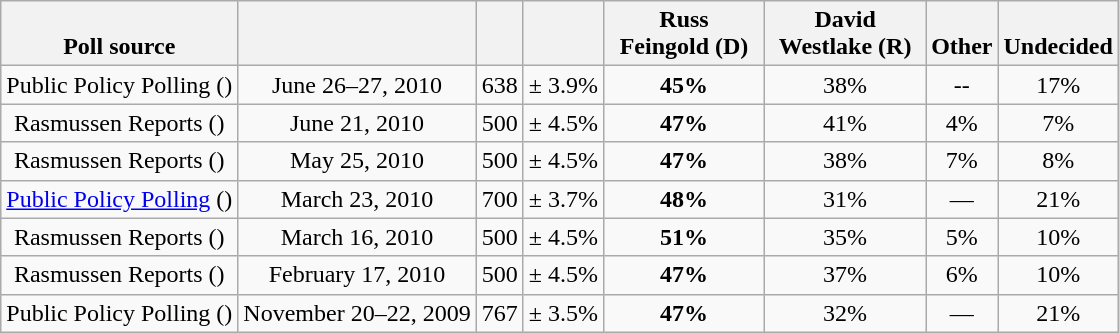<table class="wikitable" style="text-align:center">
<tr valign=bottom>
<th>Poll source</th>
<th></th>
<th></th>
<th></th>
<th style="width:100px;">Russ<br>Feingold (D)</th>
<th style="width:100px;">David<br>Westlake (R)</th>
<th>Other</th>
<th>Undecided</th>
</tr>
<tr>
<td>Public Policy Polling ()</td>
<td>June 26–27, 2010</td>
<td>638</td>
<td>± 3.9%</td>
<td><strong>45%</strong></td>
<td>38%</td>
<td>--</td>
<td>17%</td>
</tr>
<tr>
<td>Rasmussen Reports ()</td>
<td>June 21, 2010</td>
<td>500</td>
<td>± 4.5%</td>
<td><strong>47%</strong></td>
<td>41%</td>
<td>4%</td>
<td>7%</td>
</tr>
<tr>
<td>Rasmussen Reports ()</td>
<td>May 25, 2010</td>
<td>500</td>
<td>± 4.5%</td>
<td><strong>47%</strong></td>
<td>38%</td>
<td>7%</td>
<td>8%</td>
</tr>
<tr>
<td><a href='#'>Public Policy Polling</a> ()</td>
<td>March 23, 2010</td>
<td>700</td>
<td>± 3.7%</td>
<td><strong>48%</strong></td>
<td>31%</td>
<td>—</td>
<td>21%</td>
</tr>
<tr>
<td>Rasmussen Reports ()</td>
<td>March 16, 2010</td>
<td>500</td>
<td>± 4.5%</td>
<td><strong>51%</strong></td>
<td>35%</td>
<td>5%</td>
<td>10%</td>
</tr>
<tr>
<td>Rasmussen Reports ()</td>
<td>February 17, 2010</td>
<td>500</td>
<td>± 4.5%</td>
<td><strong>47%</strong></td>
<td>37%</td>
<td>6%</td>
<td>10%</td>
</tr>
<tr>
<td>Public Policy Polling ()</td>
<td>November 20–22, 2009</td>
<td>767</td>
<td>± 3.5%</td>
<td><strong>47%</strong></td>
<td>32%</td>
<td>—</td>
<td>21%</td>
</tr>
</table>
